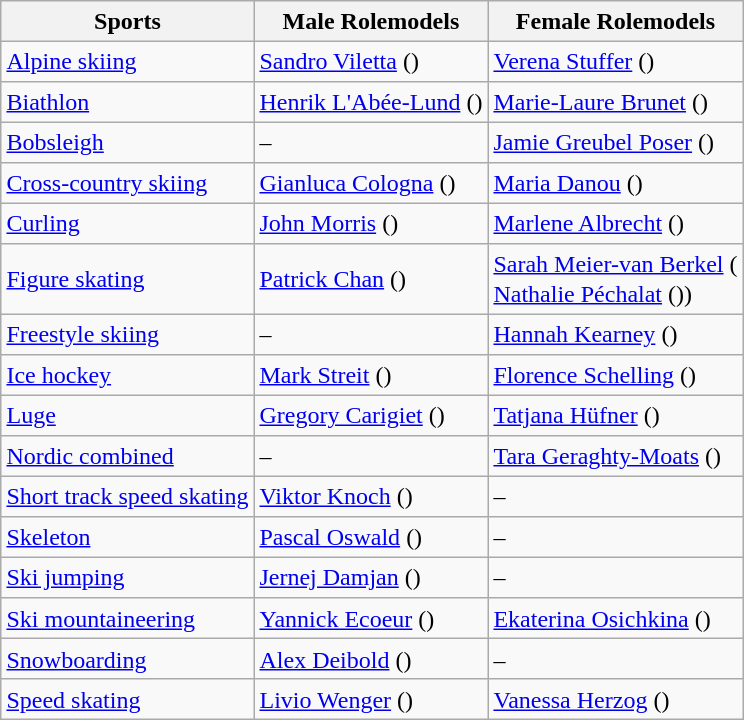<table class="wikitable" style="margin:0.5em auto; line-height:1.23em;">
<tr>
<th>Sports</th>
<th>Male Rolemodels</th>
<th>Female Rolemodels</th>
</tr>
<tr>
<td style="text-align:left;"> <a href='#'>Alpine skiing</a></td>
<td><a href='#'>Sandro Viletta</a> ()</td>
<td><a href='#'>Verena Stuffer</a> ()</td>
</tr>
<tr>
<td style="text-align:left;"> <a href='#'>Biathlon</a></td>
<td><a href='#'>Henrik L'Abée-Lund</a> ()</td>
<td><a href='#'>Marie-Laure Brunet</a> ()</td>
</tr>
<tr>
<td style="text-align:left;"> <a href='#'>Bobsleigh</a></td>
<td>–</td>
<td><a href='#'>Jamie Greubel Poser</a> ()</td>
</tr>
<tr>
<td style="text-align:left;"> <a href='#'>Cross-country skiing</a></td>
<td><a href='#'>Gianluca Cologna</a> ()</td>
<td><a href='#'>Maria Danou</a> ()</td>
</tr>
<tr>
<td style="text-align:left;"> <a href='#'>Curling</a></td>
<td><a href='#'>John Morris</a> ()</td>
<td><a href='#'>Marlene Albrecht</a> ()</td>
</tr>
<tr>
<td style="text-align:left;"> <a href='#'>Figure skating</a></td>
<td><a href='#'>Patrick Chan</a> ()</td>
<td><a href='#'>Sarah Meier-van Berkel</a> (<br><a href='#'>Nathalie Péchalat</a> ())</td>
</tr>
<tr>
<td style="text-align:left;"> <a href='#'>Freestyle skiing</a></td>
<td>–</td>
<td><a href='#'>Hannah Kearney</a> ()</td>
</tr>
<tr>
<td style="text-align:left;"> <a href='#'>Ice hockey</a></td>
<td><a href='#'>Mark Streit</a> ()</td>
<td><a href='#'>Florence Schelling</a> ()</td>
</tr>
<tr>
<td style="text-align:left;"> <a href='#'>Luge</a></td>
<td><a href='#'>Gregory Carigiet</a> ()</td>
<td><a href='#'>Tatjana Hüfner</a> ()</td>
</tr>
<tr>
<td style="text-align:left;"> <a href='#'>Nordic combined</a></td>
<td>–</td>
<td><a href='#'>Tara Geraghty-Moats</a> ()</td>
</tr>
<tr>
<td style="text-align:left;"> <a href='#'>Short track speed skating</a></td>
<td><a href='#'>Viktor Knoch</a> ()</td>
<td>–</td>
</tr>
<tr>
<td style="text-align:left;"> <a href='#'>Skeleton</a></td>
<td><a href='#'>Pascal Oswald</a> ()</td>
<td>–</td>
</tr>
<tr>
<td style="text-align:left;"> <a href='#'>Ski jumping</a></td>
<td><a href='#'>Jernej Damjan</a> ()</td>
<td>–</td>
</tr>
<tr>
<td style="text-align:left;"> <a href='#'>Ski mountaineering</a></td>
<td><a href='#'>Yannick Ecoeur</a> ()</td>
<td><a href='#'>Ekaterina Osichkina</a> ()</td>
</tr>
<tr>
<td style="text-align:left;"> <a href='#'>Snowboarding</a></td>
<td><a href='#'>Alex Deibold</a> ()</td>
<td>–</td>
</tr>
<tr>
<td style="text-align:left;"> <a href='#'>Speed skating</a></td>
<td><a href='#'>Livio Wenger</a> ()</td>
<td><a href='#'>Vanessa Herzog</a> ()</td>
</tr>
</table>
